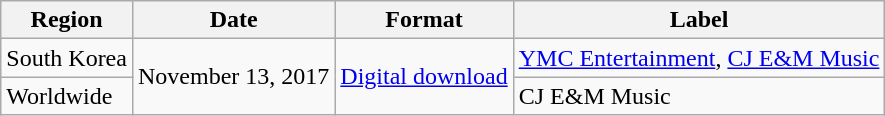<table class="wikitable">
<tr>
<th>Region</th>
<th>Date</th>
<th>Format</th>
<th>Label</th>
</tr>
<tr>
<td>South Korea</td>
<td rowspan="2">November 13, 2017</td>
<td rowspan="2"><a href='#'>Digital download</a></td>
<td><a href='#'>YMC Entertainment</a>, <a href='#'>CJ E&M Music</a></td>
</tr>
<tr>
<td>Worldwide</td>
<td>CJ E&M Music</td>
</tr>
</table>
